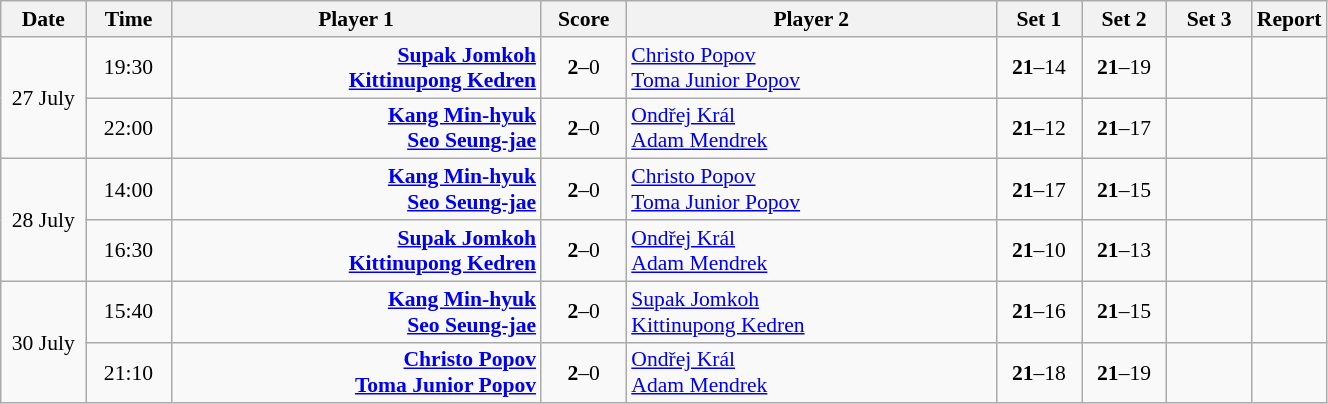<table class="wikitable" style="font-size:90%; text-align:center">
<tr>
<th width="50">Date</th>
<th width="50">Time</th>
<th width="240">Player 1</th>
<th width="50">Score</th>
<th width="240">Player 2</th>
<th width="50">Set 1</th>
<th width="50">Set 2</th>
<th width="50">Set 3</th>
<th>Report</th>
</tr>
<tr>
<td rowspan="2">27 July</td>
<td>19:30</td>
<td align="right"><strong><a href='#'>Supak Jomkoh</a> <br><a href='#'>Kittinupong Kedren</a></strong> </td>
<td><strong>2</strong>–0</td>
<td align="left"> <a href='#'>Christo Popov</a><br>  <a href='#'>Toma Junior Popov</a></td>
<td><strong>21</strong>–14</td>
<td><strong>21</strong>–19</td>
<td></td>
<td></td>
</tr>
<tr>
<td>22:00</td>
<td align="right"><strong><a href='#'>Kang Min-hyuk</a> <br><a href='#'>Seo Seung-jae</a> </strong></td>
<td><strong>2</strong>–0</td>
<td align="left"> <a href='#'>Ondřej Král</a><br> <a href='#'>Adam Mendrek</a></td>
<td><strong>21</strong>–12</td>
<td><strong>21</strong>–17</td>
<td></td>
<td></td>
</tr>
<tr>
<td rowspan="2">28 July</td>
<td>14:00</td>
<td align="right"><strong><a href='#'>Kang Min-hyuk</a> <br><a href='#'>Seo Seung-jae</a> </strong></td>
<td><strong>2</strong>–0</td>
<td align="left"> <a href='#'>Christo Popov</a><br>  <a href='#'>Toma Junior Popov</a></td>
<td><strong>21</strong>–17</td>
<td><strong>21</strong>–15</td>
<td></td>
<td></td>
</tr>
<tr>
<td>16:30</td>
<td align="right"><strong><a href='#'>Supak Jomkoh</a> <br><a href='#'>Kittinupong Kedren</a> </strong></td>
<td><strong>2</strong>–0</td>
<td align="left"> <a href='#'>Ondřej Král</a><br> <a href='#'>Adam Mendrek</a></td>
<td><strong>21</strong>–10</td>
<td><strong>21</strong>–13</td>
<td></td>
<td></td>
</tr>
<tr>
<td rowspan="2">30 July</td>
<td>15:40</td>
<td align="right"><strong><a href='#'>Kang Min-hyuk</a> <br><a href='#'>Seo Seung-jae</a> </strong></td>
<td><strong>2</strong>–0</td>
<td align="left"> <a href='#'>Supak Jomkoh</a><br> <a href='#'>Kittinupong Kedren</a></td>
<td><strong>21</strong>–16</td>
<td><strong>21</strong>–15</td>
<td></td>
<td></td>
</tr>
<tr>
<td>21:10</td>
<td align="right"><strong><a href='#'>Christo Popov</a> <br><a href='#'>Toma Junior Popov</a> </strong></td>
<td><strong>2</strong>–0</td>
<td align="left"> <a href='#'>Ondřej Král</a><br> <a href='#'>Adam Mendrek</a></td>
<td><strong>21</strong>–18</td>
<td><strong>21</strong>–19</td>
<td></td>
<td></td>
</tr>
</table>
